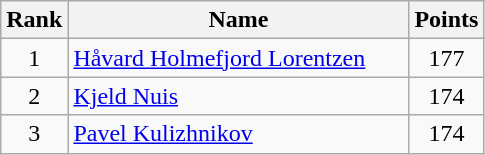<table class="wikitable" border="1" style="text-align:center">
<tr>
<th width=30>Rank</th>
<th width=220>Name</th>
<th width=25>Points</th>
</tr>
<tr>
<td>1</td>
<td align="left"> <a href='#'>Håvard Holmefjord Lorentzen</a></td>
<td>177</td>
</tr>
<tr>
<td>2</td>
<td align="left"> <a href='#'>Kjeld Nuis</a></td>
<td>174</td>
</tr>
<tr>
<td>3</td>
<td align="left"> <a href='#'>Pavel Kulizhnikov</a></td>
<td>174</td>
</tr>
</table>
